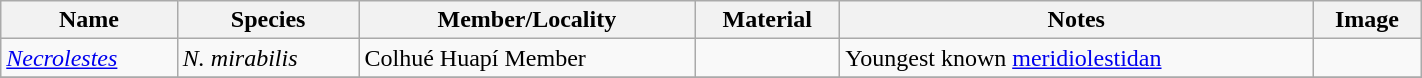<table class="wikitable" align="center" width="75%">
<tr>
<th>Name</th>
<th>Species</th>
<th>Member/Locality</th>
<th>Material</th>
<th>Notes</th>
<th>Image</th>
</tr>
<tr>
<td><em><a href='#'>Necrolestes</a></em></td>
<td><em>N. mirabilis</em></td>
<td>Colhué Huapí Member</td>
<td></td>
<td>Youngest known <a href='#'>meridiolestidan</a></td>
<td></td>
</tr>
<tr>
</tr>
</table>
